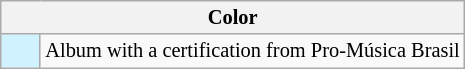<table class="wikitable" style="font-size:85%; text-align:center;">
<tr>
<th colspan="2">Color</th>
</tr>
<tr>
<td style="background:#D0F2FF; width:20px;"></td>
<td>Album with a certification from Pro-Música Brasil</td>
</tr>
</table>
